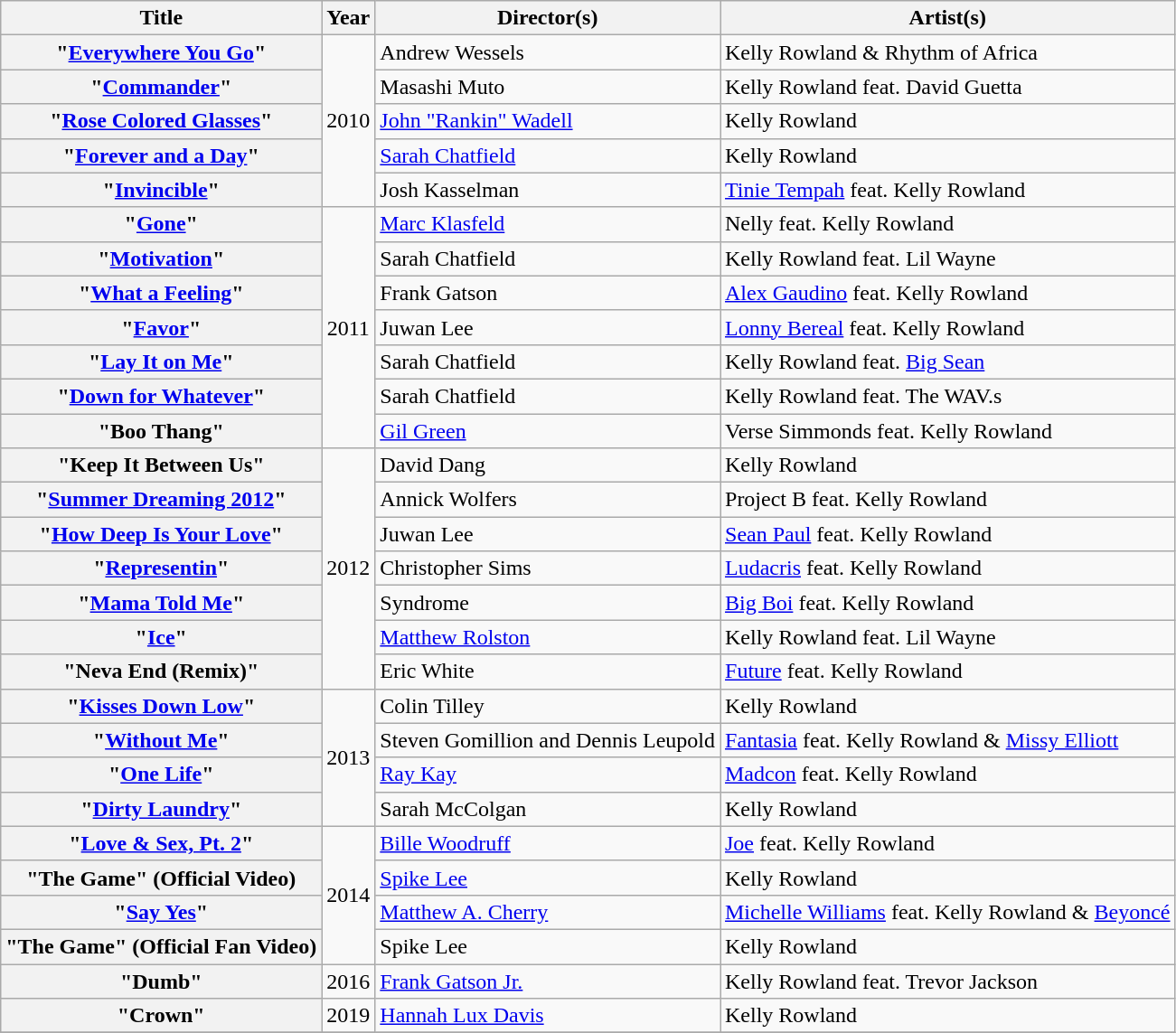<table class="wikitable plainrowheaders sortable" border="1">
<tr>
<th scope="col">Title</th>
<th scope="col">Year</th>
<th scope="col">Director(s)</th>
<th scope="col">Artist(s)</th>
</tr>
<tr>
<th scope="row">"<a href='#'>Everywhere You Go</a>"</th>
<td rowspan="5" style="text-align:center;">2010</td>
<td>Andrew Wessels</td>
<td>Kelly Rowland & Rhythm of Africa</td>
</tr>
<tr>
<th scope="row">"<a href='#'>Commander</a>"</th>
<td>Masashi Muto</td>
<td>Kelly Rowland feat. David Guetta</td>
</tr>
<tr>
<th scope="row">"<a href='#'>Rose Colored Glasses</a>"</th>
<td><a href='#'>John "Rankin" Wadell</a></td>
<td>Kelly Rowland</td>
</tr>
<tr>
<th scope="row">"<a href='#'>Forever and a Day</a>"</th>
<td><a href='#'>Sarah Chatfield</a></td>
<td>Kelly Rowland</td>
</tr>
<tr>
<th scope="row">"<a href='#'>Invincible</a>"</th>
<td>Josh Kasselman</td>
<td><a href='#'>Tinie Tempah</a> feat. Kelly Rowland</td>
</tr>
<tr>
<th scope="row">"<a href='#'>Gone</a>"</th>
<td rowspan="7" style="text-align:center;">2011</td>
<td><a href='#'>Marc Klasfeld</a></td>
<td>Nelly feat. Kelly Rowland</td>
</tr>
<tr>
<th scope="row">"<a href='#'>Motivation</a>"</th>
<td>Sarah Chatfield</td>
<td>Kelly Rowland feat. Lil Wayne</td>
</tr>
<tr>
<th scope="row">"<a href='#'>What a Feeling</a>"</th>
<td>Frank Gatson</td>
<td><a href='#'>Alex Gaudino</a> feat. Kelly Rowland</td>
</tr>
<tr>
<th scope="row">"<a href='#'>Favor</a>"</th>
<td>Juwan Lee</td>
<td><a href='#'>Lonny Bereal</a> feat. Kelly Rowland</td>
</tr>
<tr>
<th scope="row">"<a href='#'>Lay It on Me</a>"</th>
<td>Sarah Chatfield</td>
<td>Kelly Rowland feat. <a href='#'>Big Sean</a></td>
</tr>
<tr>
<th scope="row">"<a href='#'>Down for Whatever</a>"</th>
<td>Sarah Chatfield</td>
<td>Kelly Rowland feat. The WAV.s</td>
</tr>
<tr>
<th scope="row">"Boo Thang"</th>
<td><a href='#'>Gil Green</a></td>
<td>Verse Simmonds feat. Kelly Rowland</td>
</tr>
<tr>
<th scope="row">"Keep It Between Us"</th>
<td rowspan="7" style="text-align:center;">2012</td>
<td>David Dang</td>
<td>Kelly Rowland</td>
</tr>
<tr>
<th scope="row">"<a href='#'>Summer Dreaming 2012</a>"</th>
<td>Annick Wolfers</td>
<td>Project B feat. Kelly Rowland</td>
</tr>
<tr>
<th scope="row">"<a href='#'>How Deep Is Your Love</a>"</th>
<td>Juwan Lee</td>
<td><a href='#'>Sean Paul</a> feat. Kelly Rowland</td>
</tr>
<tr>
<th scope="row">"<a href='#'>Representin</a>"</th>
<td>Christopher Sims</td>
<td><a href='#'>Ludacris</a> feat. Kelly Rowland</td>
</tr>
<tr>
<th scope="row">"<a href='#'>Mama Told Me</a>"</th>
<td>Syndrome</td>
<td><a href='#'>Big Boi</a> feat. Kelly Rowland</td>
</tr>
<tr>
<th scope="row">"<a href='#'>Ice</a>"</th>
<td><a href='#'>Matthew Rolston</a></td>
<td>Kelly Rowland feat. Lil Wayne</td>
</tr>
<tr>
<th scope="row">"Neva End (Remix)"</th>
<td>Eric White</td>
<td><a href='#'>Future</a> feat. Kelly Rowland</td>
</tr>
<tr>
<th scope="row">"<a href='#'>Kisses Down Low</a>"</th>
<td rowspan="4" style="text-align:center;">2013</td>
<td>Colin Tilley</td>
<td>Kelly Rowland</td>
</tr>
<tr>
<th scope="row">"<a href='#'>Without Me</a>"</th>
<td>Steven Gomillion and Dennis Leupold</td>
<td><a href='#'>Fantasia</a> feat. Kelly Rowland & <a href='#'>Missy Elliott</a></td>
</tr>
<tr>
<th scope="row">"<a href='#'>One Life</a>"</th>
<td><a href='#'>Ray Kay</a></td>
<td><a href='#'>Madcon</a> feat. Kelly Rowland</td>
</tr>
<tr>
<th scope="row">"<a href='#'>Dirty Laundry</a>"</th>
<td>Sarah McColgan</td>
<td>Kelly Rowland</td>
</tr>
<tr>
<th scope="row">"<a href='#'>Love & Sex, Pt. 2</a>"</th>
<td rowspan="4" style="text-align:center;">2014</td>
<td><a href='#'>Bille Woodruff</a></td>
<td><a href='#'>Joe</a> feat. Kelly Rowland</td>
</tr>
<tr>
<th scope="row">"The Game" (Official Video)</th>
<td><a href='#'>Spike Lee</a></td>
<td>Kelly Rowland</td>
</tr>
<tr>
<th scope="row">"<a href='#'>Say Yes</a>"</th>
<td><a href='#'>Matthew A. Cherry</a></td>
<td><a href='#'>Michelle Williams</a> feat. Kelly Rowland & <a href='#'>Beyoncé</a></td>
</tr>
<tr>
<th scope="row">"The Game" (Official Fan Video)</th>
<td>Spike Lee</td>
<td>Kelly Rowland</td>
</tr>
<tr>
<th scope="row">"Dumb"</th>
<td style="text-align:center;">2016</td>
<td><a href='#'>Frank Gatson Jr.</a></td>
<td>Kelly Rowland feat.  Trevor Jackson</td>
</tr>
<tr>
<th scope="row">"Crown"</th>
<td style="text-align:center;">2019</td>
<td><a href='#'>Hannah Lux Davis</a></td>
<td>Kelly Rowland</td>
</tr>
<tr>
</tr>
</table>
